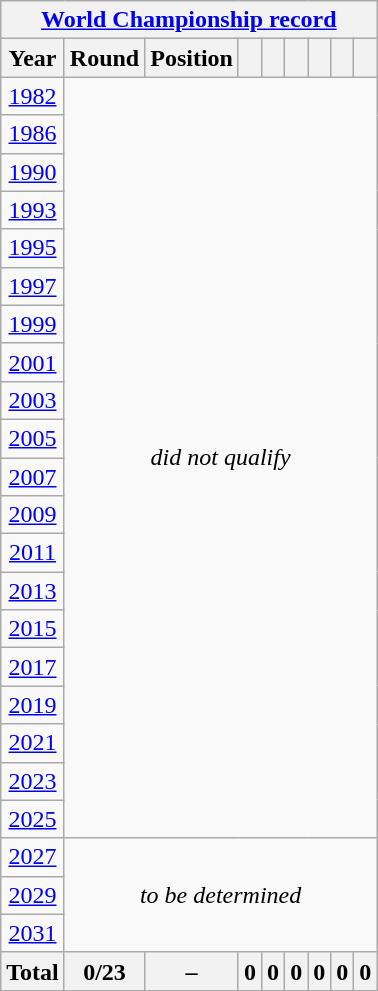<table class="wikitable" style="text-align: center;">
<tr>
<th colspan=9><a href='#'>World Championship record</a></th>
</tr>
<tr>
<th>Year</th>
<th>Round</th>
<th>Position</th>
<th></th>
<th></th>
<th></th>
<th></th>
<th></th>
<th></th>
</tr>
<tr>
<td> <a href='#'>1982</a></td>
<td colspan="8" rowspan="20"><em>did not qualify</em></td>
</tr>
<tr>
<td> <a href='#'>1986</a></td>
</tr>
<tr>
<td> <a href='#'>1990</a></td>
</tr>
<tr>
<td> <a href='#'>1993</a></td>
</tr>
<tr>
<td> <a href='#'>1995</a></td>
</tr>
<tr>
<td> <a href='#'>1997</a></td>
</tr>
<tr>
<td> <a href='#'>1999</a></td>
</tr>
<tr>
<td> <a href='#'>2001</a></td>
</tr>
<tr>
<td> <a href='#'>2003</a></td>
</tr>
<tr>
<td> <a href='#'>2005</a></td>
</tr>
<tr>
<td> <a href='#'>2007</a></td>
</tr>
<tr>
<td> <a href='#'>2009</a></td>
</tr>
<tr>
<td> <a href='#'>2011</a></td>
</tr>
<tr>
<td> <a href='#'>2013</a></td>
</tr>
<tr>
<td> <a href='#'>2015</a></td>
</tr>
<tr>
<td> <a href='#'>2017</a></td>
</tr>
<tr>
<td> <a href='#'>2019</a></td>
</tr>
<tr>
<td> <a href='#'>2021</a></td>
</tr>
<tr>
<td> <a href='#'>2023</a></td>
</tr>
<tr>
<td> <a href='#'>2025</a></td>
</tr>
<tr>
<td> <a href='#'>2027</a></td>
<td colspan="8" rowspan=3><em>to be determined</em></td>
</tr>
<tr>
<td>  <a href='#'>2029</a></td>
</tr>
<tr>
<td>   <a href='#'>2031</a></td>
</tr>
<tr>
<th>Total</th>
<th>0/23</th>
<th>–</th>
<th>0</th>
<th>0</th>
<th>0</th>
<th>0</th>
<th>0</th>
<th>0</th>
</tr>
</table>
